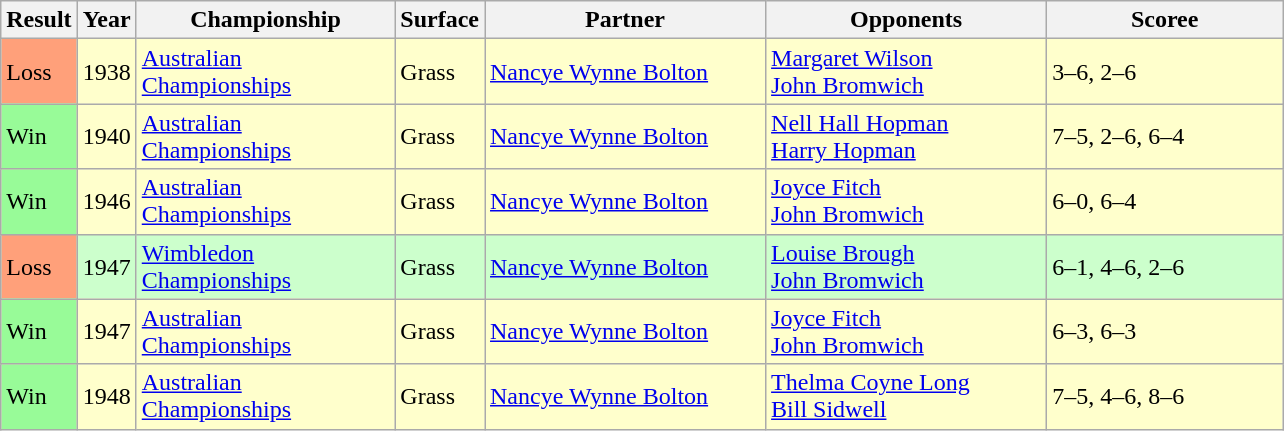<table class="sortable wikitable">
<tr>
<th style="width:40px">Result</th>
<th style="width:30px">Year</th>
<th style="width:165px">Championship</th>
<th style="width:50px">Surface</th>
<th style="width:180px">Partner</th>
<th style="width:180px">Opponents</th>
<th style="width:150px" class="unsortable">Scoree</th>
</tr>
<tr style="background:#ffc;">
<td style="background:#ffa07a;">Loss</td>
<td>1938</td>
<td><a href='#'>Australian Championships</a></td>
<td>Grass</td>
<td> <a href='#'>Nancye Wynne Bolton</a></td>
<td> <a href='#'>Margaret Wilson</a> <br>  <a href='#'>John Bromwich</a></td>
<td>3–6, 2–6</td>
</tr>
<tr style="background:#ffc;">
<td style="background:#98fb98;">Win</td>
<td>1940</td>
<td><a href='#'>Australian Championships</a></td>
<td>Grass</td>
<td> <a href='#'>Nancye Wynne Bolton</a></td>
<td> <a href='#'>Nell Hall Hopman</a> <br>  <a href='#'>Harry Hopman</a></td>
<td>7–5, 2–6, 6–4</td>
</tr>
<tr style="background:#ffc;">
<td style="background:#98fb98;">Win</td>
<td>1946</td>
<td><a href='#'>Australian Championships</a></td>
<td>Grass</td>
<td> <a href='#'>Nancye Wynne Bolton</a></td>
<td> <a href='#'>Joyce Fitch</a> <br>  <a href='#'>John Bromwich</a></td>
<td>6–0, 6–4</td>
</tr>
<tr style="background:#cfc;">
<td style="background:#ffa07a;">Loss</td>
<td>1947</td>
<td><a href='#'>Wimbledon Championships</a></td>
<td>Grass</td>
<td> <a href='#'>Nancye Wynne Bolton</a></td>
<td> <a href='#'>Louise Brough</a> <br>  <a href='#'>John Bromwich</a></td>
<td>6–1, 4–6, 2–6</td>
</tr>
<tr style="background:#ffc;">
<td style="background:#98fb98;">Win</td>
<td>1947</td>
<td><a href='#'>Australian Championships</a></td>
<td>Grass</td>
<td> <a href='#'>Nancye Wynne Bolton</a></td>
<td> <a href='#'>Joyce Fitch</a> <br>  <a href='#'>John Bromwich</a></td>
<td>6–3, 6–3</td>
</tr>
<tr style="background:#ffc;">
<td style="background:#98fb98;">Win</td>
<td>1948</td>
<td><a href='#'>Australian Championships</a></td>
<td>Grass</td>
<td> <a href='#'>Nancye Wynne Bolton</a></td>
<td> <a href='#'>Thelma Coyne Long</a> <br>  <a href='#'>Bill Sidwell</a></td>
<td>7–5, 4–6, 8–6</td>
</tr>
</table>
